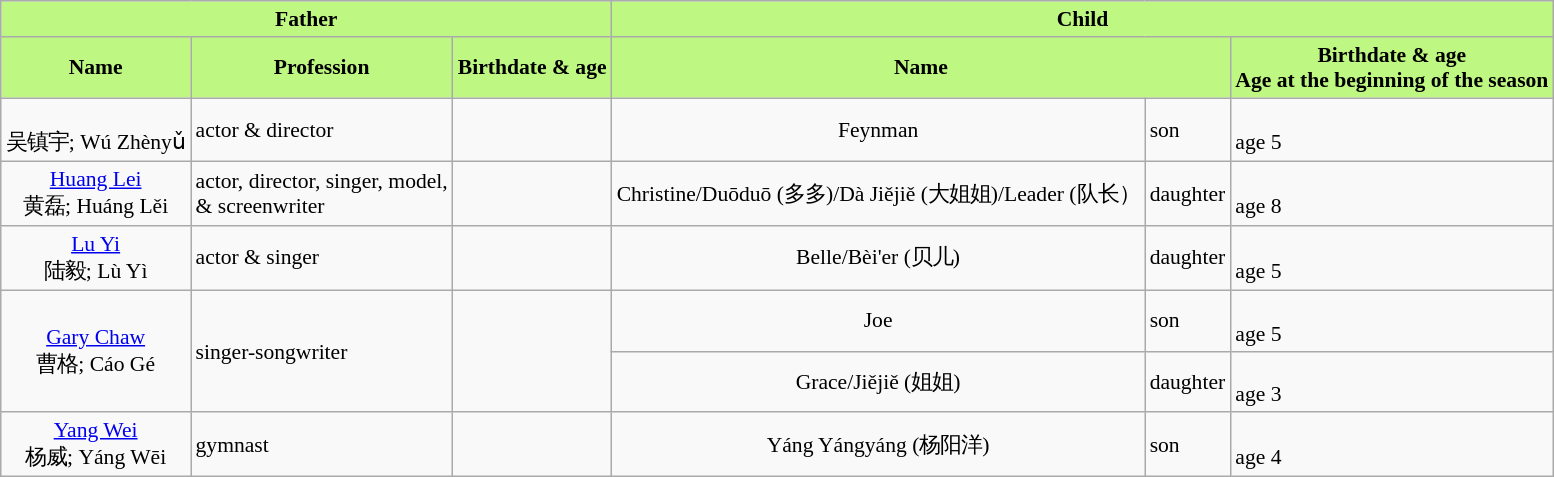<table class="wikitable"  style="font-size:90%;">
<tr style="background:#BEF781; color:black; text-align:center;">
<td colspan=3><strong>Father</strong></td>
<td colspan=3><strong>Child</strong></td>
</tr>
<tr style="background:#BEF781; color:black; text-align:center;">
<td><strong>Name</strong></td>
<td><strong>Profession</strong></td>
<td><strong>Birthdate & age</strong></td>
<td colspan=2><strong>Name</strong></td>
<td><strong>Birthdate & age</strong><br><strong>Age at the beginning of the season</strong></td>
</tr>
<tr>
<td align="center"><br>吴镇宇; Wú Zhènyǔ</td>
<td>actor & director</td>
<td></td>
<td align="center">Feynman<br></td>
<td>son</td>
<td><br>age 5</td>
</tr>
<tr>
<td align="center"><a href='#'>Huang Lei</a><br>黄磊; Huáng Lěi</td>
<td>actor, director, singer, model,<br>& screenwriter</td>
<td></td>
<td align="center">Christine/Duōduō (多多)/Dà Jiějiě (大姐姐)/Leader (队长）<br></td>
<td>daughter</td>
<td><br>age 8</td>
</tr>
<tr>
<td align="center"><a href='#'>Lu Yi</a><br>陆毅; Lù Yì</td>
<td>actor & singer</td>
<td></td>
<td align="center">Belle/Bèi'er (贝儿)<br></td>
<td>daughter</td>
<td><br>age 5</td>
</tr>
<tr>
<td align="center" rowspan="2"><a href='#'>Gary Chaw</a><br>曹格; Cáo Gé</td>
<td rowspan="2">singer-songwriter</td>
<td rowspan="2"></td>
<td align="center">Joe<br></td>
<td>son</td>
<td><br>age 5</td>
</tr>
<tr>
<td align="center">Grace/Jiějiě (姐姐)<br></td>
<td>daughter</td>
<td><br>age 3</td>
</tr>
<tr>
<td align="center"><a href='#'>Yang Wei</a><br>杨威; Yáng Wēi</td>
<td>gymnast</td>
<td></td>
<td align="center">Yáng Yángyáng (杨阳洋)<br></td>
<td>son</td>
<td><br>age 4</td>
</tr>
</table>
